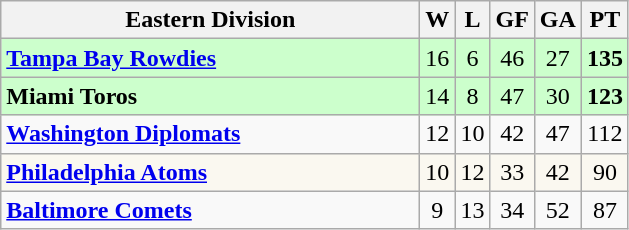<table class="wikitable" style="text-align:center">
<tr>
<th style="width:17em">Eastern Division</th>
<th>W</th>
<th>L</th>
<th>GF</th>
<th>GA</th>
<th>PT</th>
</tr>
<tr align=center bgcolor=#ccffcc>
<td align=left><strong><a href='#'>Tampa Bay Rowdies</a></strong></td>
<td>16</td>
<td>6</td>
<td>46</td>
<td>27</td>
<td><strong>135</strong></td>
</tr>
<tr align=center bgcolor=#ccffcc>
<td align=left><strong>Miami Toros</strong></td>
<td>14</td>
<td>8</td>
<td>47</td>
<td>30</td>
<td><strong>123</strong></td>
</tr>
<tr align=center>
<td align=left><strong><a href='#'>Washington Diplomats</a></strong></td>
<td>12</td>
<td>10</td>
<td>42</td>
<td>47</td>
<td>112</td>
</tr>
<tr align=center bgcolor=#FAF8F0>
<td align=left><strong><a href='#'>Philadelphia Atoms</a></strong></td>
<td>10</td>
<td>12</td>
<td>33</td>
<td>42</td>
<td>90</td>
</tr>
<tr align=center>
<td align=left><strong><a href='#'>Baltimore Comets</a></strong></td>
<td>9</td>
<td>13</td>
<td>34</td>
<td>52</td>
<td>87</td>
</tr>
</table>
